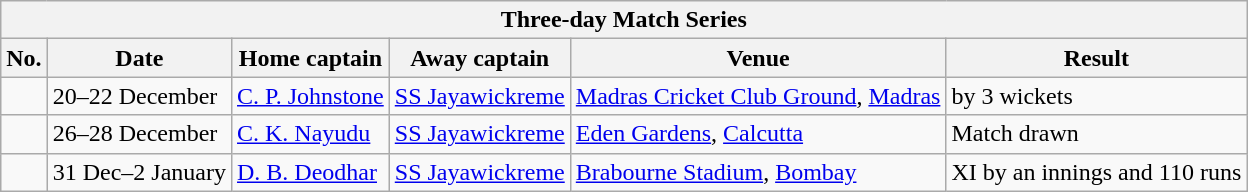<table class="wikitable">
<tr>
<th colspan="9">Three-day Match Series</th>
</tr>
<tr>
<th>No.</th>
<th>Date</th>
<th>Home captain</th>
<th>Away captain</th>
<th>Venue</th>
<th>Result</th>
</tr>
<tr>
<td></td>
<td>20–22 December</td>
<td><a href='#'>C. P. Johnstone</a></td>
<td><a href='#'>SS Jayawickreme</a></td>
<td><a href='#'>Madras Cricket Club Ground</a>, <a href='#'>Madras</a></td>
<td> by 3 wickets</td>
</tr>
<tr>
<td></td>
<td>26–28 December</td>
<td><a href='#'>C. K. Nayudu</a></td>
<td><a href='#'>SS Jayawickreme</a></td>
<td><a href='#'>Eden Gardens</a>, <a href='#'>Calcutta</a></td>
<td>Match drawn</td>
</tr>
<tr>
<td></td>
<td>31 Dec–2 January</td>
<td><a href='#'>D. B. Deodhar</a></td>
<td><a href='#'>SS Jayawickreme</a></td>
<td><a href='#'>Brabourne Stadium</a>, <a href='#'>Bombay</a></td>
<td> XI by an innings and 110 runs</td>
</tr>
</table>
